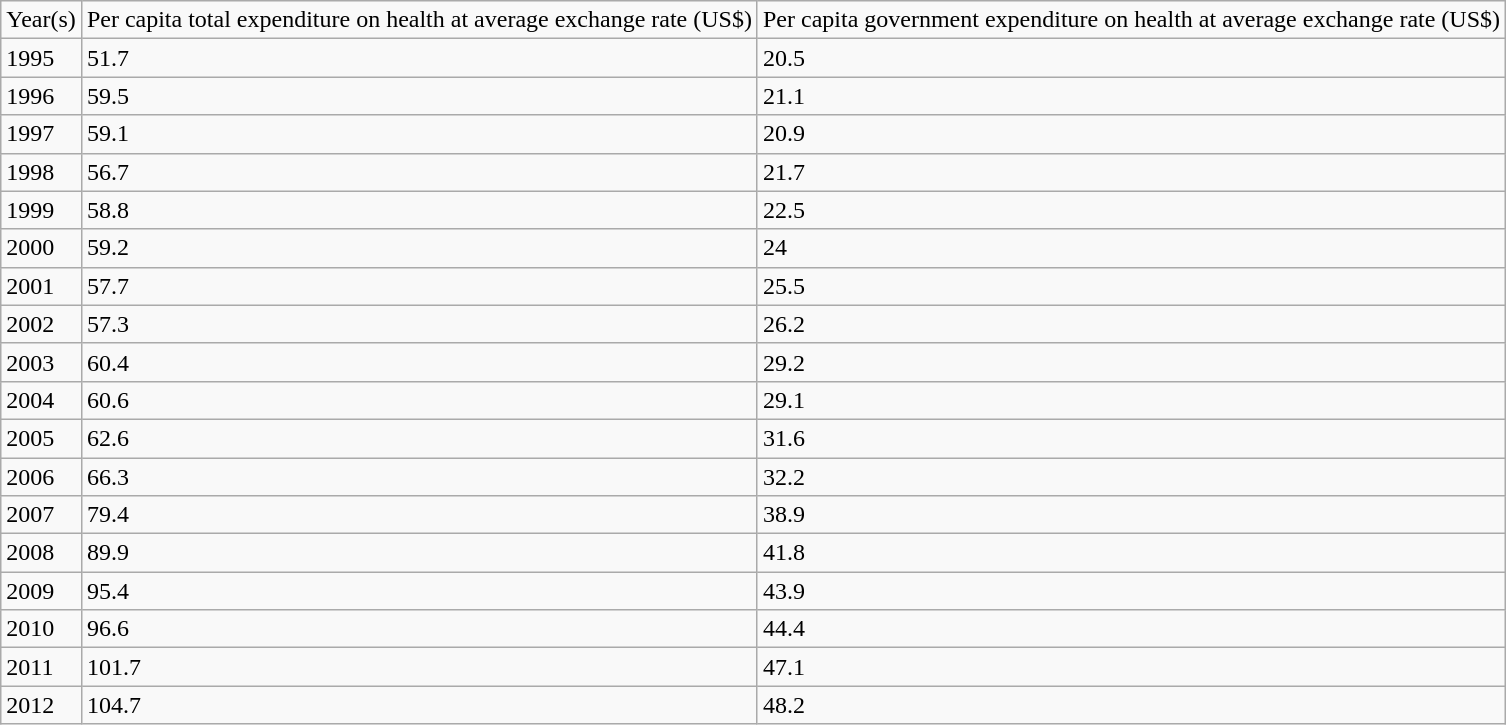<table class="wikitable">
<tr>
<td>Year(s)</td>
<td>Per capita total expenditure on health at  average exchange rate (US$)</td>
<td>Per capita government expenditure on health  at average exchange rate (US$)</td>
</tr>
<tr>
<td>1995</td>
<td>51.7</td>
<td>20.5</td>
</tr>
<tr>
<td>1996</td>
<td>59.5</td>
<td>21.1</td>
</tr>
<tr>
<td>1997</td>
<td>59.1</td>
<td>20.9</td>
</tr>
<tr>
<td>1998</td>
<td>56.7</td>
<td>21.7</td>
</tr>
<tr>
<td>1999</td>
<td>58.8</td>
<td>22.5</td>
</tr>
<tr>
<td>2000</td>
<td>59.2</td>
<td>24</td>
</tr>
<tr>
<td>2001</td>
<td>57.7</td>
<td>25.5</td>
</tr>
<tr>
<td>2002</td>
<td>57.3</td>
<td>26.2</td>
</tr>
<tr>
<td>2003</td>
<td>60.4</td>
<td>29.2</td>
</tr>
<tr>
<td>2004</td>
<td>60.6</td>
<td>29.1</td>
</tr>
<tr>
<td>2005</td>
<td>62.6</td>
<td>31.6</td>
</tr>
<tr>
<td>2006</td>
<td>66.3</td>
<td>32.2</td>
</tr>
<tr>
<td>2007</td>
<td>79.4</td>
<td>38.9</td>
</tr>
<tr>
<td>2008</td>
<td>89.9</td>
<td>41.8</td>
</tr>
<tr>
<td>2009</td>
<td>95.4</td>
<td>43.9</td>
</tr>
<tr>
<td>2010</td>
<td>96.6</td>
<td>44.4</td>
</tr>
<tr>
<td>2011</td>
<td>101.7</td>
<td>47.1</td>
</tr>
<tr>
<td>2012</td>
<td>104.7</td>
<td>48.2</td>
</tr>
</table>
